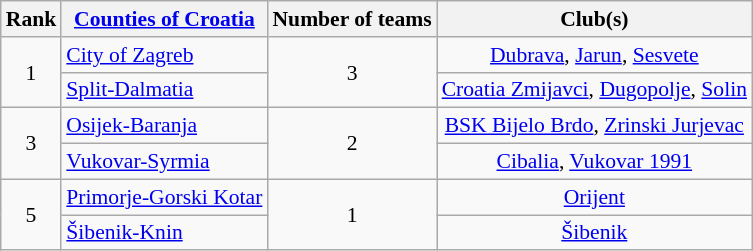<table class="wikitable" style="font-size:90%;">
<tr>
<th>Rank</th>
<th><a href='#'>Counties of Croatia</a></th>
<th>Number of teams</th>
<th>Club(s)</th>
</tr>
<tr>
<td rowspan="2" align="center">1</td>
<td>  <a href='#'>City of Zagreb</a></td>
<td rowspan="2" align="center">3</td>
<td align="center"><a href='#'>Dubrava</a>, <a href='#'>Jarun</a>, <a href='#'>Sesvete</a></td>
</tr>
<tr>
<td>  <a href='#'>Split-Dalmatia</a></td>
<td align="center"><a href='#'>Croatia Zmijavci</a>, <a href='#'>Dugopolje</a>, <a href='#'>Solin</a></td>
</tr>
<tr>
<td rowspan="2" align="center">3</td>
<td>  <a href='#'>Osijek-Baranja</a></td>
<td rowspan="2" align="center">2</td>
<td align="center"><a href='#'>BSK Bijelo Brdo</a>, <a href='#'>Zrinski Jurjevac</a></td>
</tr>
<tr>
<td>  <a href='#'>Vukovar-Syrmia</a></td>
<td align="center"><a href='#'>Cibalia</a>, <a href='#'>Vukovar 1991</a></td>
</tr>
<tr>
<td rowspan="2" align="center">5</td>
<td>  <a href='#'>Primorje-Gorski Kotar</a></td>
<td rowspan="2" align="center">1</td>
<td align="center"><a href='#'>Orijent</a></td>
</tr>
<tr>
<td>  <a href='#'>Šibenik-Knin</a></td>
<td align="center"><a href='#'>Šibenik</a></td>
</tr>
</table>
